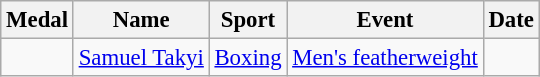<table class="wikitable sortable" style="font-size: 95%;">
<tr>
<th>Medal</th>
<th>Name</th>
<th>Sport</th>
<th>Event</th>
<th>Date</th>
</tr>
<tr>
<td></td>
<td><a href='#'>Samuel Takyi</a></td>
<td><a href='#'>Boxing</a></td>
<td><a href='#'>Men's featherweight</a></td>
<td></td>
</tr>
</table>
